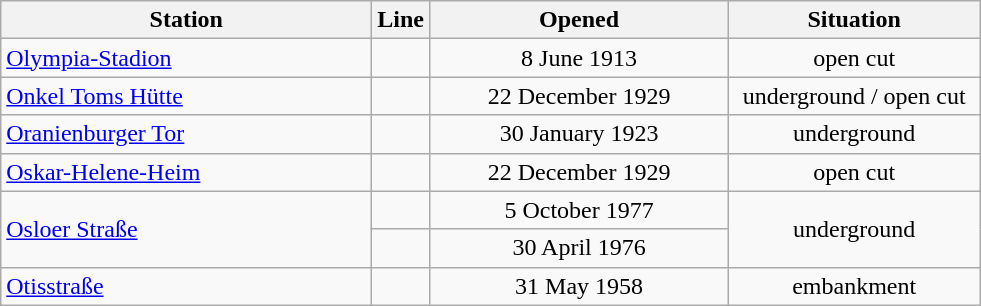<table class="wikitable" style="text-align:center">
<tr>
<th style="width:15em">Station</th>
<th>Line</th>
<th style="width:12em">Opened</th>
<th style="width:10em">Situation</th>
</tr>
<tr>
<td align="left"><a href='#'>Olympia-Stadion</a></td>
<td></td>
<td>8 June 1913</td>
<td>open cut</td>
</tr>
<tr>
<td align="left"><a href='#'>Onkel Toms Hütte</a></td>
<td></td>
<td>22 December 1929</td>
<td>underground / open cut</td>
</tr>
<tr>
<td align="left"><a href='#'>Oranienburger Tor</a></td>
<td></td>
<td>30 January 1923</td>
<td>underground</td>
</tr>
<tr>
<td align="left"><a href='#'>Oskar-Helene-Heim</a></td>
<td></td>
<td>22 December 1929</td>
<td>open cut</td>
</tr>
<tr>
<td rowspan="2" align="left"><a href='#'>Osloer Straße</a></td>
<td></td>
<td>5 October 1977</td>
<td rowspan="2">underground</td>
</tr>
<tr>
<td></td>
<td>30 April 1976</td>
</tr>
<tr>
<td align="left"><a href='#'>Otisstraße</a></td>
<td></td>
<td>31 May 1958</td>
<td>embankment</td>
</tr>
</table>
